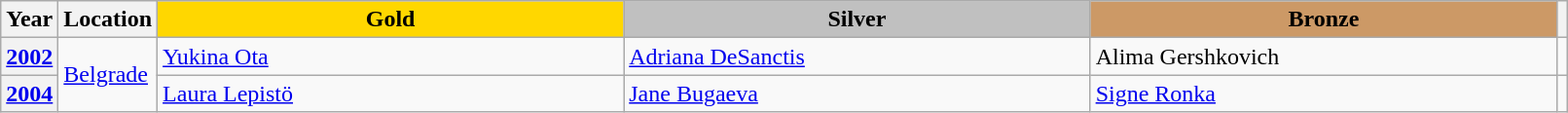<table class="wikitable unsortable" style="text-align:left; width:85%">
<tr>
<th scope="col" style="text-align:center">Year</th>
<th scope="col" style="text-align:center">Location</th>
<td scope="col" style="text-align:center; width:30%; background:gold"><strong>Gold</strong></td>
<td scope="col" style="text-align:center; width:30%; background:silver"><strong>Silver</strong></td>
<td scope="col" style="text-align:center; width:30%; background:#c96"><strong>Bronze</strong></td>
<th scope="col" style="text-align:center"></th>
</tr>
<tr>
<th scope="row" style="text-align:left"><a href='#'>2002</a></th>
<td rowspan="2"><a href='#'>Belgrade</a></td>
<td> <a href='#'>Yukina Ota</a></td>
<td> <a href='#'>Adriana DeSanctis</a></td>
<td> Alima Gershkovich</td>
<td></td>
</tr>
<tr>
<th scope="row" style="text-align:left"><a href='#'>2004</a></th>
<td> <a href='#'>Laura Lepistö</a></td>
<td> <a href='#'>Jane Bugaeva</a></td>
<td> <a href='#'>Signe Ronka</a></td>
<td></td>
</tr>
</table>
